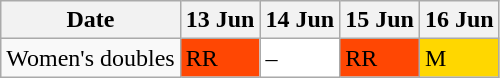<table class="wikitable olympic-schedule Badminton">
<tr>
<th>Date</th>
<th colspan="2">13 Jun</th>
<th>14 Jun</th>
<th>15 Jun</th>
<th>16 Jun</th>
</tr>
<tr>
<td class="event">Women's doubles</td>
<td colspan="2" bgcolor="#FF4703" class="Round robin">RR</td>
<td bgcolor="#FFFFFF" class="Round robin">–</td>
<td bgcolor="#FF4703" class="Round robin">RR</td>
<td bgcolor="gold" class="finals">M</td>
</tr>
</table>
